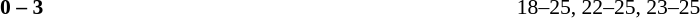<table width=85% cellspacing=1>
<tr>
<th width=20%></th>
<th width=12%></th>
<th width=20%></th>
<th width=33%></th>
</tr>
<tr style=font-size:90%>
<td align=right></td>
<td align=center><strong>0 – 3</strong></td>
<td><strong></strong></td>
<td>18–25, 22–25, 23–25</td>
</tr>
</table>
